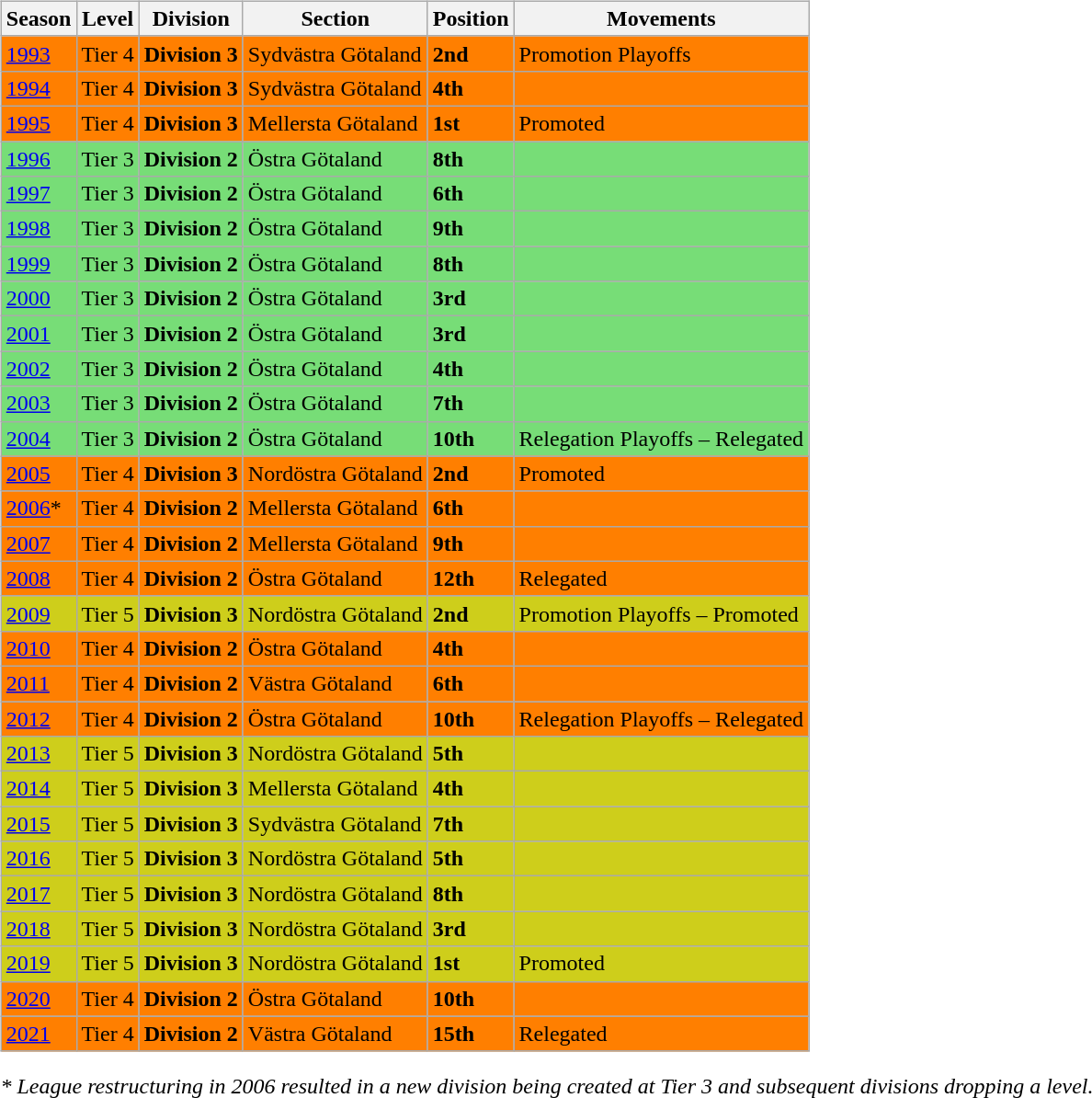<table>
<tr>
<td valign="top" width=0%><br><table class="wikitable">
<tr style="background:#f0f6fa;">
<th><strong>Season</strong></th>
<th><strong>Level</strong></th>
<th><strong>Division</strong></th>
<th><strong>Section</strong></th>
<th><strong>Position</strong></th>
<th><strong>Movements</strong></th>
</tr>
<tr>
<td style="background:#FF7F00;"><a href='#'>1993</a></td>
<td style="background:#FF7F00;">Tier 4</td>
<td style="background:#FF7F00;"><strong>Division 3</strong></td>
<td style="background:#FF7F00;">Sydvästra Götaland</td>
<td style="background:#FF7F00;"><strong>2nd</strong></td>
<td style="background:#FF7F00;">Promotion Playoffs</td>
</tr>
<tr>
<td style="background:#FF7F00;"><a href='#'>1994</a></td>
<td style="background:#FF7F00;">Tier 4</td>
<td style="background:#FF7F00;"><strong>Division 3</strong></td>
<td style="background:#FF7F00;">Sydvästra Götaland</td>
<td style="background:#FF7F00;"><strong>4th</strong></td>
<td style="background:#FF7F00;"></td>
</tr>
<tr>
<td style="background:#FF7F00;"><a href='#'>1995</a></td>
<td style="background:#FF7F00;">Tier 4</td>
<td style="background:#FF7F00;"><strong>Division 3</strong></td>
<td style="background:#FF7F00;">Mellersta Götaland</td>
<td style="background:#FF7F00;"><strong>1st</strong></td>
<td style="background:#FF7F00;">Promoted</td>
</tr>
<tr>
<td style="background:#77DD77;"><a href='#'>1996</a></td>
<td style="background:#77DD77;">Tier 3</td>
<td style="background:#77DD77;"><strong>Division 2</strong></td>
<td style="background:#77DD77;">Östra Götaland</td>
<td style="background:#77DD77;"><strong>8th</strong></td>
<td style="background:#77DD77;"></td>
</tr>
<tr>
<td style="background:#77DD77;"><a href='#'>1997</a></td>
<td style="background:#77DD77;">Tier 3</td>
<td style="background:#77DD77;"><strong>Division 2</strong></td>
<td style="background:#77DD77;">Östra Götaland</td>
<td style="background:#77DD77;"><strong>6th</strong></td>
<td style="background:#77DD77;"></td>
</tr>
<tr>
<td style="background:#77DD77;"><a href='#'>1998</a></td>
<td style="background:#77DD77;">Tier 3</td>
<td style="background:#77DD77;"><strong>Division 2</strong></td>
<td style="background:#77DD77;">Östra Götaland</td>
<td style="background:#77DD77;"><strong>9th</strong></td>
<td style="background:#77DD77;"></td>
</tr>
<tr>
<td style="background:#77DD77;"><a href='#'>1999</a></td>
<td style="background:#77DD77;">Tier 3</td>
<td style="background:#77DD77;"><strong>Division 2</strong></td>
<td style="background:#77DD77;">Östra Götaland</td>
<td style="background:#77DD77;"><strong>8th</strong></td>
<td style="background:#77DD77;"></td>
</tr>
<tr>
<td style="background:#77DD77;"><a href='#'>2000</a></td>
<td style="background:#77DD77;">Tier 3</td>
<td style="background:#77DD77;"><strong>Division 2</strong></td>
<td style="background:#77DD77;">Östra Götaland</td>
<td style="background:#77DD77;"><strong>3rd</strong></td>
<td style="background:#77DD77;"></td>
</tr>
<tr>
<td style="background:#77DD77;"><a href='#'>2001</a></td>
<td style="background:#77DD77;">Tier 3</td>
<td style="background:#77DD77;"><strong>Division 2</strong></td>
<td style="background:#77DD77;">Östra Götaland</td>
<td style="background:#77DD77;"><strong>3rd</strong></td>
<td style="background:#77DD77;"></td>
</tr>
<tr>
<td style="background:#77DD77;"><a href='#'>2002</a></td>
<td style="background:#77DD77;">Tier 3</td>
<td style="background:#77DD77;"><strong>Division 2</strong></td>
<td style="background:#77DD77;">Östra Götaland</td>
<td style="background:#77DD77;"><strong>4th</strong></td>
<td style="background:#77DD77;"></td>
</tr>
<tr>
<td style="background:#77DD77;"><a href='#'>2003</a></td>
<td style="background:#77DD77;">Tier 3</td>
<td style="background:#77DD77;"><strong>Division 2</strong></td>
<td style="background:#77DD77;">Östra Götaland</td>
<td style="background:#77DD77;"><strong>7th</strong></td>
<td style="background:#77DD77;"></td>
</tr>
<tr>
<td style="background:#77DD77;"><a href='#'>2004</a></td>
<td style="background:#77DD77;">Tier 3</td>
<td style="background:#77DD77;"><strong>Division 2</strong></td>
<td style="background:#77DD77;">Östra Götaland</td>
<td style="background:#77DD77;"><strong>10th</strong></td>
<td style="background:#77DD77;">Relegation Playoffs – Relegated</td>
</tr>
<tr>
<td style="background:#FF7F00;"><a href='#'>2005</a></td>
<td style="background:#FF7F00;">Tier 4</td>
<td style="background:#FF7F00;"><strong>Division 3</strong></td>
<td style="background:#FF7F00;">Nordöstra Götaland</td>
<td style="background:#FF7F00;"><strong>2nd</strong></td>
<td style="background:#FF7F00;">Promoted</td>
</tr>
<tr>
<td style="background:#FF7F00;"><a href='#'>2006</a>*</td>
<td style="background:#FF7F00;">Tier 4</td>
<td style="background:#FF7F00;"><strong>Division 2</strong></td>
<td style="background:#FF7F00;">Mellersta Götaland</td>
<td style="background:#FF7F00;"><strong>6th</strong></td>
<td style="background:#FF7F00;"></td>
</tr>
<tr>
<td style="background:#FF7F00;"><a href='#'>2007</a></td>
<td style="background:#FF7F00;">Tier 4</td>
<td style="background:#FF7F00;"><strong>Division 2</strong></td>
<td style="background:#FF7F00;">Mellersta Götaland</td>
<td style="background:#FF7F00;"><strong>9th</strong></td>
<td style="background:#FF7F00;"></td>
</tr>
<tr>
<td style="background:#FF7F00;"><a href='#'>2008</a></td>
<td style="background:#FF7F00;">Tier 4</td>
<td style="background:#FF7F00;"><strong>Division 2</strong></td>
<td style="background:#FF7F00;">Östra Götaland</td>
<td style="background:#FF7F00;"><strong>12th</strong></td>
<td style="background:#FF7F00;">Relegated</td>
</tr>
<tr>
<td style="background:#CECE1B;"><a href='#'>2009</a></td>
<td style="background:#CECE1B;">Tier 5</td>
<td style="background:#CECE1B;"><strong>Division 3</strong></td>
<td style="background:#CECE1B;">Nordöstra Götaland</td>
<td style="background:#CECE1B;"><strong>2nd</strong></td>
<td style="background:#CECE1B;">Promotion Playoffs – Promoted</td>
</tr>
<tr>
<td style="background:#FF7F00;"><a href='#'>2010</a></td>
<td style="background:#FF7F00;">Tier 4</td>
<td style="background:#FF7F00;"><strong>Division 2</strong></td>
<td style="background:#FF7F00;">Östra Götaland</td>
<td style="background:#FF7F00;"><strong>4th</strong></td>
<td style="background:#FF7F00;"></td>
</tr>
<tr>
<td style="background:#FF7F00;"><a href='#'>2011</a></td>
<td style="background:#FF7F00;">Tier 4</td>
<td style="background:#FF7F00;"><strong>Division 2</strong></td>
<td style="background:#FF7F00;">Västra Götaland</td>
<td style="background:#FF7F00;"><strong>6th</strong></td>
<td style="background:#FF7F00;"></td>
</tr>
<tr>
<td style="background:#FF7F00;"><a href='#'>2012</a></td>
<td style="background:#FF7F00;">Tier 4</td>
<td style="background:#FF7F00;"><strong>Division 2</strong></td>
<td style="background:#FF7F00;">Östra Götaland</td>
<td style="background:#FF7F00;"><strong>10th</strong></td>
<td style="background:#FF7F00;">Relegation Playoffs – Relegated</td>
</tr>
<tr>
<td style="background:#CECE1B;"><a href='#'>2013</a></td>
<td style="background:#CECE1B;">Tier 5</td>
<td style="background:#CECE1B;"><strong>Division 3</strong></td>
<td style="background:#CECE1B;">Nordöstra Götaland</td>
<td style="background:#CECE1B;"><strong>5th</strong></td>
<td style="background:#CECE1B;"></td>
</tr>
<tr>
<td style="background:#CECE1B;"><a href='#'>2014</a></td>
<td style="background:#CECE1B;">Tier 5</td>
<td style="background:#CECE1B;"><strong>Division 3</strong></td>
<td style="background:#CECE1B;">Mellersta Götaland</td>
<td style="background:#CECE1B;"><strong>4th</strong></td>
<td style="background:#CECE1B;"></td>
</tr>
<tr>
<td style="background:#CECE1B;"><a href='#'>2015</a></td>
<td style="background:#CECE1B;">Tier 5</td>
<td style="background:#CECE1B;"><strong>Division 3</strong></td>
<td style="background:#CECE1B;">Sydvästra Götaland</td>
<td style="background:#CECE1B;"><strong>7th</strong></td>
<td style="background:#CECE1B;"></td>
</tr>
<tr>
<td style="background:#CECE1B;"><a href='#'>2016</a></td>
<td style="background:#CECE1B;">Tier 5</td>
<td style="background:#CECE1B;"><strong>Division 3</strong></td>
<td style="background:#CECE1B;">Nordöstra Götaland</td>
<td style="background:#CECE1B;"><strong>5th</strong></td>
<td style="background:#CECE1B;"></td>
</tr>
<tr>
<td style="background:#CECE1B;"><a href='#'>2017</a></td>
<td style="background:#CECE1B;">Tier 5</td>
<td style="background:#CECE1B;"><strong>Division 3</strong></td>
<td style="background:#CECE1B;">Nordöstra Götaland</td>
<td style="background:#CECE1B;"><strong>8th</strong></td>
<td style="background:#CECE1B;"></td>
</tr>
<tr>
<td style="background:#CECE1B;"><a href='#'>2018</a></td>
<td style="background:#CECE1B;">Tier 5</td>
<td style="background:#CECE1B;"><strong>Division 3</strong></td>
<td style="background:#CECE1B;">Nordöstra Götaland</td>
<td style="background:#CECE1B;"><strong>3rd</strong></td>
<td style="background:#CECE1B;"></td>
</tr>
<tr>
<td style="background:#CECE1B;"><a href='#'>2019</a></td>
<td style="background:#CECE1B;">Tier 5</td>
<td style="background:#CECE1B;"><strong>Division 3</strong></td>
<td style="background:#CECE1B;">Nordöstra Götaland</td>
<td style="background:#CECE1B;"><strong>1st</strong></td>
<td style="background:#CECE1B;">Promoted</td>
</tr>
<tr>
<td style="background:#FF7F00;"><a href='#'>2020</a></td>
<td style="background:#FF7F00;">Tier 4</td>
<td style="background:#FF7F00;"><strong>Division 2</strong></td>
<td style="background:#FF7F00;">Östra Götaland</td>
<td style="background:#FF7F00;"><strong>10th</strong></td>
<td style="background:#FF7F00;"></td>
</tr>
<tr>
<td style="background:#FF7F00;"><a href='#'>2021</a></td>
<td style="background:#FF7F00;">Tier 4</td>
<td style="background:#FF7F00;"><strong>Division 2</strong></td>
<td style="background:#FF7F00;">Västra Götaland</td>
<td style="background:#FF7F00;"><strong>15th</strong></td>
<td style="background:#FF7F00;">Relegated</td>
</tr>
</table>
<em>* League restructuring in 2006 resulted in a new division being created at Tier 3 and subsequent divisions dropping a level.</em>

</td>
</tr>
</table>
